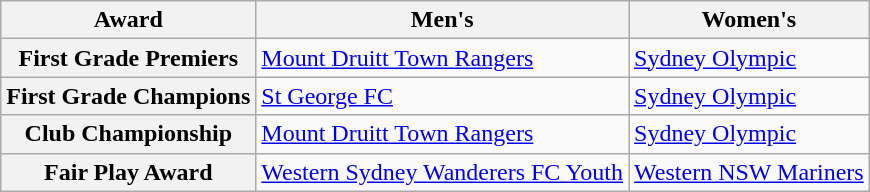<table class="wikitable">
<tr>
<th>Award</th>
<th>Men's</th>
<th>Women's</th>
</tr>
<tr>
<th>First Grade Premiers</th>
<td><a href='#'>Mount Druitt Town Rangers</a></td>
<td><a href='#'>Sydney Olympic</a></td>
</tr>
<tr>
<th>First Grade Champions</th>
<td><a href='#'>St George FC</a></td>
<td><a href='#'>Sydney Olympic</a></td>
</tr>
<tr>
<th>Club Championship</th>
<td><a href='#'>Mount Druitt Town Rangers</a></td>
<td><a href='#'>Sydney Olympic</a></td>
</tr>
<tr>
<th>Fair Play Award</th>
<td><a href='#'>Western Sydney Wanderers FC Youth</a></td>
<td><a href='#'>Western NSW Mariners</a></td>
</tr>
</table>
